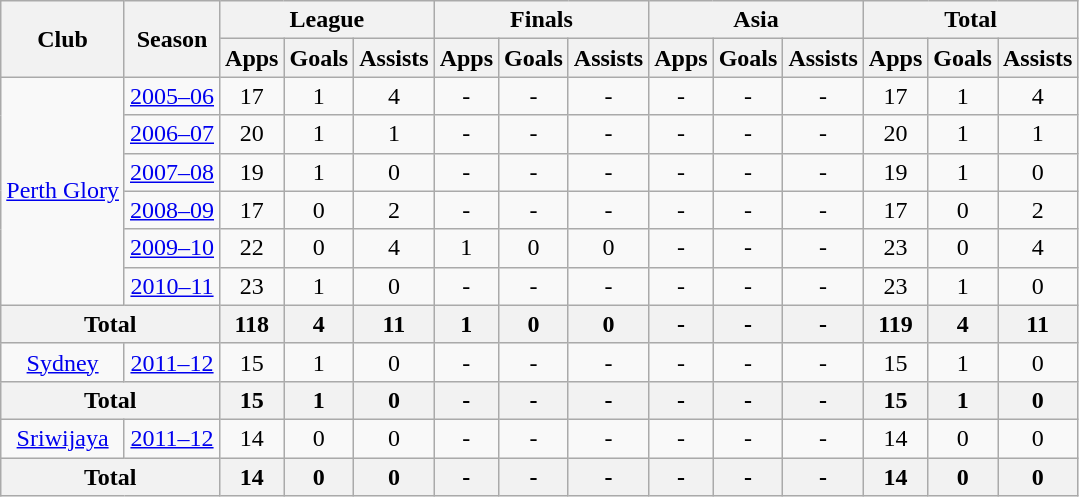<table class="wikitable" style="text-align: center;">
<tr>
<th rowspan="2">Club</th>
<th rowspan="2">Season</th>
<th colspan="3">League</th>
<th colspan="3">Finals</th>
<th colspan="3">Asia</th>
<th colspan="3">Total</th>
</tr>
<tr>
<th>Apps</th>
<th>Goals</th>
<th>Assists</th>
<th>Apps</th>
<th>Goals</th>
<th>Assists</th>
<th>Apps</th>
<th>Goals</th>
<th>Assists</th>
<th>Apps</th>
<th>Goals</th>
<th>Assists</th>
</tr>
<tr>
<td rowspan="6" valign="center"><a href='#'>Perth Glory</a></td>
<td><a href='#'>2005–06</a></td>
<td>17</td>
<td>1</td>
<td>4</td>
<td>-</td>
<td>-</td>
<td>-</td>
<td>-</td>
<td>-</td>
<td>-</td>
<td>17</td>
<td>1</td>
<td>4</td>
</tr>
<tr>
<td><a href='#'>2006–07</a></td>
<td>20</td>
<td>1</td>
<td>1</td>
<td>-</td>
<td>-</td>
<td>-</td>
<td>-</td>
<td>-</td>
<td>-</td>
<td>20</td>
<td>1</td>
<td>1</td>
</tr>
<tr>
<td><a href='#'>2007–08</a></td>
<td>19</td>
<td>1</td>
<td>0</td>
<td>-</td>
<td>-</td>
<td>-</td>
<td>-</td>
<td>-</td>
<td>-</td>
<td>19</td>
<td>1</td>
<td>0</td>
</tr>
<tr>
<td><a href='#'>2008–09</a></td>
<td>17</td>
<td>0</td>
<td>2</td>
<td>-</td>
<td>-</td>
<td>-</td>
<td>-</td>
<td>-</td>
<td>-</td>
<td>17</td>
<td>0</td>
<td>2</td>
</tr>
<tr>
<td><a href='#'>2009–10</a></td>
<td>22</td>
<td>0</td>
<td>4</td>
<td>1</td>
<td>0</td>
<td>0</td>
<td>-</td>
<td>-</td>
<td>-</td>
<td>23</td>
<td>0</td>
<td>4</td>
</tr>
<tr>
<td><a href='#'>2010–11</a></td>
<td>23</td>
<td>1</td>
<td>0</td>
<td>-</td>
<td>-</td>
<td>-</td>
<td>-</td>
<td>-</td>
<td>-</td>
<td>23</td>
<td>1</td>
<td>0</td>
</tr>
<tr>
<th colspan="2">Total</th>
<th>118</th>
<th>4</th>
<th>11</th>
<th>1</th>
<th>0</th>
<th>0</th>
<th>-</th>
<th>-</th>
<th>-</th>
<th>119</th>
<th>4</th>
<th>11</th>
</tr>
<tr>
<td rowspan="1" valign="center"><a href='#'>Sydney</a></td>
<td><a href='#'>2011–12</a></td>
<td>15</td>
<td>1</td>
<td>0</td>
<td>-</td>
<td>-</td>
<td>-</td>
<td>-</td>
<td>-</td>
<td>-</td>
<td>15</td>
<td>1</td>
<td>0</td>
</tr>
<tr>
<th colspan="2">Total</th>
<th>15</th>
<th>1</th>
<th>0</th>
<th>-</th>
<th>-</th>
<th>-</th>
<th>-</th>
<th>-</th>
<th>-</th>
<th>15</th>
<th>1</th>
<th>0</th>
</tr>
<tr>
<td rowspan="1" valign="center"><a href='#'>Sriwijaya</a></td>
<td><a href='#'>2011–12</a></td>
<td>14</td>
<td>0</td>
<td>0</td>
<td>-</td>
<td>-</td>
<td>-</td>
<td>-</td>
<td>-</td>
<td>-</td>
<td>14</td>
<td>0</td>
<td>0</td>
</tr>
<tr>
<th colspan="2">Total</th>
<th>14</th>
<th>0</th>
<th>0</th>
<th>-</th>
<th>-</th>
<th>-</th>
<th>-</th>
<th>-</th>
<th>-</th>
<th>14</th>
<th>0</th>
<th>0</th>
</tr>
</table>
